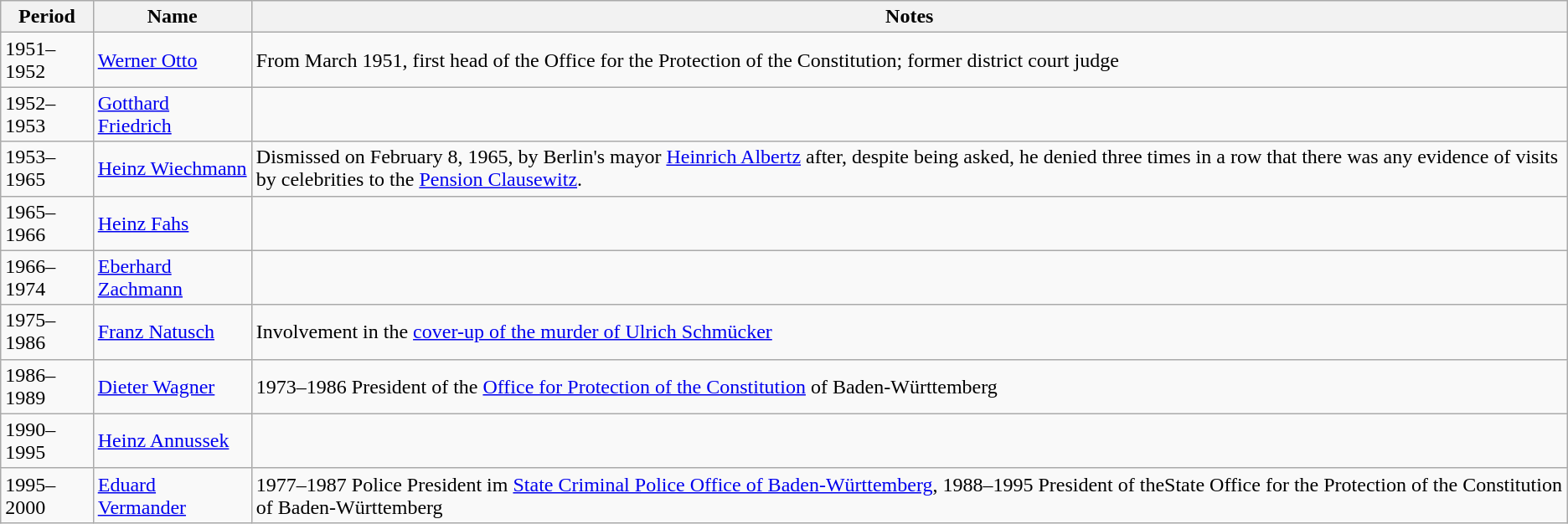<table class="wikitable">
<tr>
<th>Period</th>
<th>Name</th>
<th>Notes</th>
</tr>
<tr>
<td>1951–1952</td>
<td><a href='#'>Werner Otto</a></td>
<td>From March 1951, first head of the Office for the Protection of the Constitution; former district court judge</td>
</tr>
<tr>
<td>1952–1953</td>
<td><a href='#'>Gotthard Friedrich</a></td>
<td></td>
</tr>
<tr>
<td>1953–1965</td>
<td><a href='#'>Heinz Wiechmann</a></td>
<td>Dismissed on February 8, 1965, by Berlin's mayor <a href='#'>Heinrich Albertz</a> after, despite being asked, he denied three times in a row that there was any evidence of visits by celebrities to the <a href='#'>Pension Clausewitz</a>.</td>
</tr>
<tr>
<td>1965–1966</td>
<td><a href='#'>Heinz Fahs</a></td>
<td></td>
</tr>
<tr>
<td>1966–1974</td>
<td><a href='#'>Eberhard Zachmann</a></td>
<td></td>
</tr>
<tr>
<td>1975–1986</td>
<td><a href='#'>Franz Natusch</a></td>
<td>Involvement in the <a href='#'>cover-up of the murder of Ulrich Schmücker</a></td>
</tr>
<tr>
<td>1986–1989</td>
<td><a href='#'>Dieter Wagner</a></td>
<td>1973–1986 President of the <a href='#'>Office for Protection of the Constitution</a> of Baden-Württemberg</td>
</tr>
<tr>
<td>1990–1995</td>
<td><a href='#'>Heinz Annussek</a></td>
<td></td>
</tr>
<tr>
<td>1995–2000</td>
<td><a href='#'>Eduard Vermander</a></td>
<td>1977–1987 Police President im <a href='#'>State Criminal Police Office of Baden-Württemberg</a>, 1988–1995 President of theState Office for the Protection of the Constitution of Baden-Württemberg</td>
</tr>
</table>
